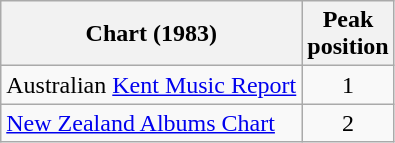<table class="wikitable">
<tr>
<th>Chart (1983)</th>
<th>Peak<br>position</th>
</tr>
<tr>
<td>Australian <a href='#'>Kent Music Report</a></td>
<td align="center">1</td>
</tr>
<tr>
<td><a href='#'>New Zealand Albums Chart</a></td>
<td align="center">2</td>
</tr>
</table>
